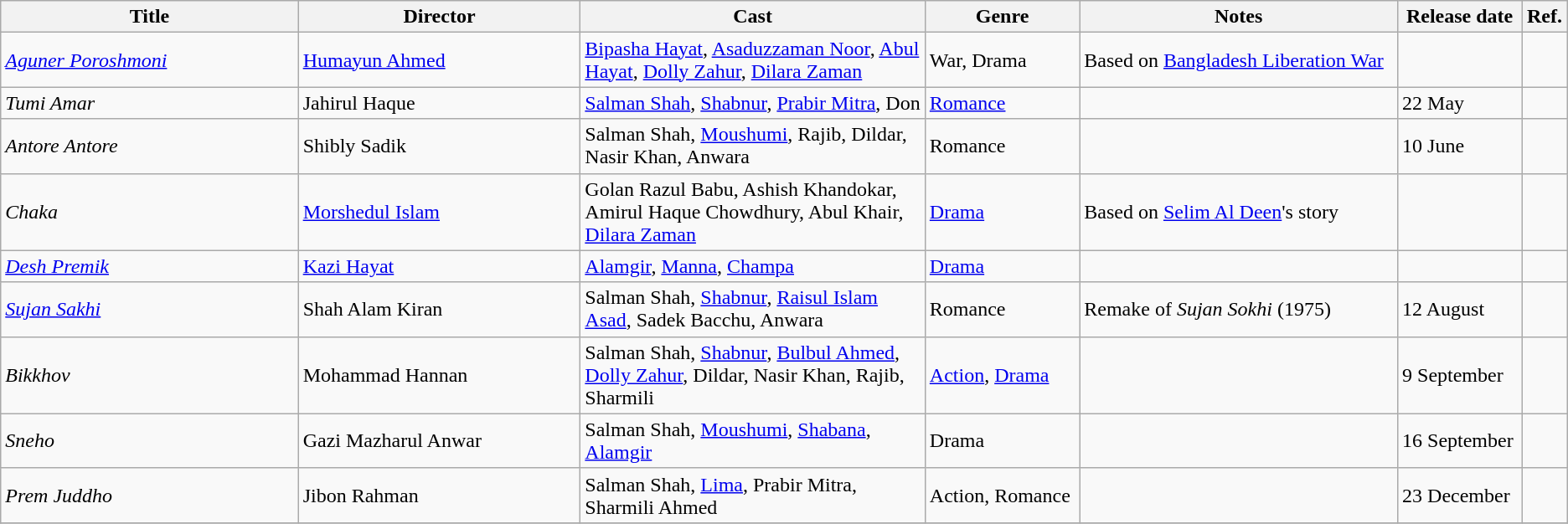<table class="wikitable sortable">
<tr>
<th style="width:19%;">Title</th>
<th style="width:18%;">Director</th>
<th style="width:22%;">Cast</th>
<th>Genre</th>
<th>Notes</th>
<th>Release date</th>
<th>Ref.</th>
</tr>
<tr>
<td><em><a href='#'>Aguner Poroshmoni</a></em></td>
<td><a href='#'>Humayun Ahmed</a></td>
<td><a href='#'>Bipasha Hayat</a>, <a href='#'>Asaduzzaman Noor</a>, <a href='#'>Abul Hayat</a>, <a href='#'>Dolly Zahur</a>, <a href='#'>Dilara Zaman</a></td>
<td>War, Drama</td>
<td>Based on <a href='#'>Bangladesh Liberation War</a></td>
<td></td>
<td></td>
</tr>
<tr>
<td><em>Tumi Amar</em></td>
<td>Jahirul Haque</td>
<td><a href='#'>Salman Shah</a>, <a href='#'>Shabnur</a>, <a href='#'>Prabir Mitra</a>, Don</td>
<td><a href='#'>Romance</a></td>
<td></td>
<td>22 May</td>
<td></td>
</tr>
<tr>
<td><em>Antore Antore</em></td>
<td>Shibly Sadik</td>
<td>Salman Shah, <a href='#'>Moushumi</a>, Rajib, Dildar, Nasir Khan, Anwara</td>
<td>Romance</td>
<td></td>
<td>10 June</td>
<td></td>
</tr>
<tr>
<td><em>Chaka</em></td>
<td><a href='#'>Morshedul Islam</a></td>
<td>Golan Razul Babu, Ashish Khandokar, Amirul Haque Chowdhury, Abul Khair, <a href='#'>Dilara Zaman</a></td>
<td><a href='#'>Drama</a></td>
<td>Based on <a href='#'>Selim Al Deen</a>'s story</td>
<td></td>
<td></td>
</tr>
<tr>
<td><em><a href='#'>Desh Premik</a></em></td>
<td><a href='#'>Kazi Hayat</a></td>
<td><a href='#'>Alamgir</a>, <a href='#'>Manna</a>, <a href='#'>Champa</a></td>
<td><a href='#'>Drama</a></td>
<td></td>
<td></td>
<td></td>
</tr>
<tr>
<td><em><a href='#'>Sujan Sakhi</a></em></td>
<td>Shah Alam Kiran</td>
<td>Salman Shah, <a href='#'>Shabnur</a>, <a href='#'>Raisul Islam Asad</a>, Sadek Bacchu, Anwara</td>
<td>Romance</td>
<td>Remake of <em>Sujan Sokhi</em> (1975)</td>
<td>12 August</td>
<td></td>
</tr>
<tr>
<td><em>Bikkhov</em></td>
<td>Mohammad Hannan</td>
<td>Salman Shah, <a href='#'>Shabnur</a>, <a href='#'>Bulbul Ahmed</a>, <a href='#'>Dolly Zahur</a>, Dildar, Nasir Khan, Rajib, Sharmili</td>
<td><a href='#'>Action</a>, <a href='#'>Drama</a></td>
<td></td>
<td>9 September</td>
<td></td>
</tr>
<tr>
<td><em>Sneho</em></td>
<td>Gazi Mazharul Anwar</td>
<td>Salman Shah, <a href='#'>Moushumi</a>, <a href='#'>Shabana</a>, <a href='#'>Alamgir</a></td>
<td>Drama</td>
<td></td>
<td>16 September</td>
<td></td>
</tr>
<tr>
<td><em>Prem Juddho</em></td>
<td>Jibon Rahman</td>
<td>Salman Shah, <a href='#'>Lima</a>, Prabir Mitra, Sharmili Ahmed</td>
<td>Action, Romance</td>
<td></td>
<td>23 December</td>
<td></td>
</tr>
<tr>
</tr>
</table>
